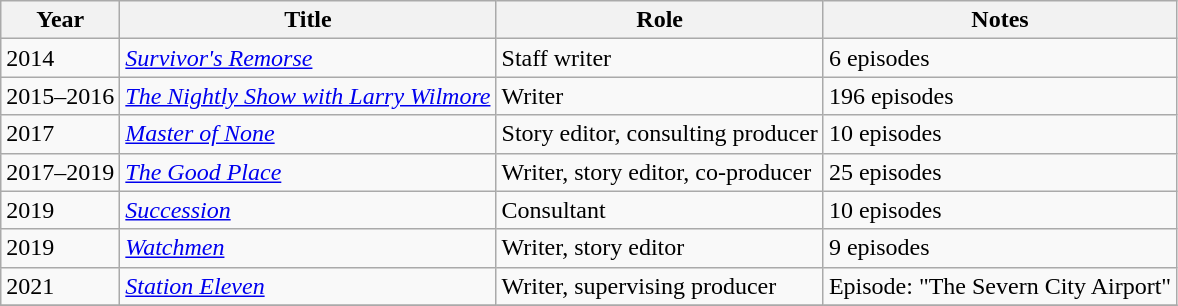<table class="wikitable sortable">
<tr>
<th>Year</th>
<th>Title</th>
<th>Role</th>
<th>Notes</th>
</tr>
<tr>
<td>2014</td>
<td><em><a href='#'>Survivor's Remorse</a></em></td>
<td>Staff writer</td>
<td>6 episodes</td>
</tr>
<tr>
<td>2015–2016</td>
<td><em><a href='#'>The Nightly Show with Larry Wilmore</a></em></td>
<td>Writer</td>
<td>196 episodes</td>
</tr>
<tr>
<td>2017</td>
<td><em><a href='#'>Master of None</a></em></td>
<td>Story editor, consulting producer</td>
<td>10 episodes</td>
</tr>
<tr>
<td>2017–2019</td>
<td><em><a href='#'>The Good Place</a></em></td>
<td>Writer, story editor, co-producer</td>
<td>25 episodes</td>
</tr>
<tr>
<td>2019</td>
<td><em><a href='#'>Succession</a></em></td>
<td>Consultant</td>
<td>10 episodes</td>
</tr>
<tr>
<td>2019</td>
<td><em><a href='#'>Watchmen</a></em></td>
<td>Writer, story editor</td>
<td>9 episodes</td>
</tr>
<tr>
<td>2021</td>
<td><em><a href='#'>Station Eleven</a></em></td>
<td>Writer, supervising producer</td>
<td>Episode: "The Severn City Airport"</td>
</tr>
<tr>
</tr>
</table>
